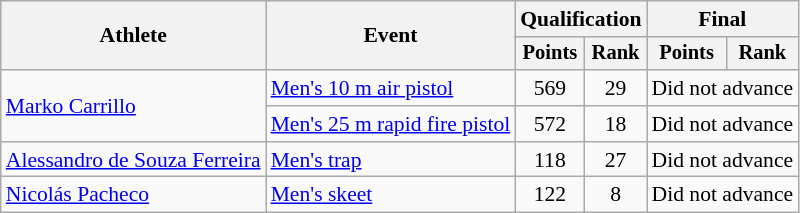<table class="wikitable" style="font-size:90%">
<tr>
<th rowspan="2">Athlete</th>
<th rowspan="2">Event</th>
<th colspan=2>Qualification</th>
<th colspan=2>Final</th>
</tr>
<tr style="font-size:95%">
<th>Points</th>
<th>Rank</th>
<th>Points</th>
<th>Rank</th>
</tr>
<tr align=center>
<td align=left rowspan=2><a href='#'>Marko Carrillo</a></td>
<td align=left><a href='#'>Men's 10 m air pistol</a></td>
<td>569</td>
<td>29</td>
<td colspan=2>Did not advance</td>
</tr>
<tr align=center>
<td align=left><a href='#'>Men's 25 m rapid fire pistol</a></td>
<td>572</td>
<td>18</td>
<td colspan=2>Did not advance</td>
</tr>
<tr align=center>
<td align=left><a href='#'>Alessandro de Souza Ferreira</a></td>
<td align=left><a href='#'>Men's trap</a></td>
<td>118</td>
<td>27</td>
<td colspan=2>Did not advance</td>
</tr>
<tr align=center>
<td align=left><a href='#'>Nicolás Pacheco</a></td>
<td align=left><a href='#'>Men's skeet</a></td>
<td>122</td>
<td>8</td>
<td colspan=2>Did not advance</td>
</tr>
</table>
